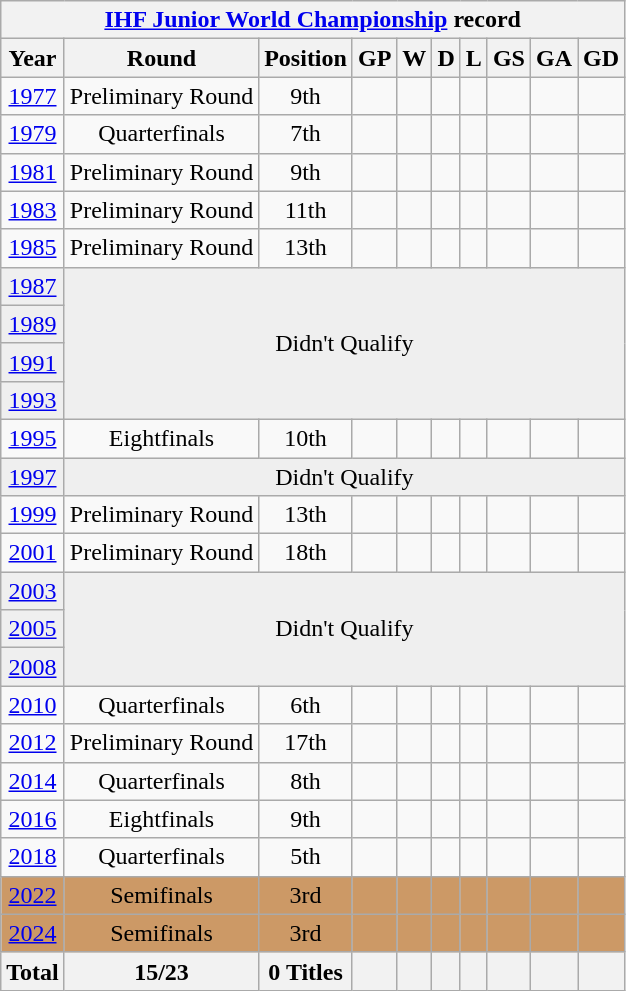<table class="wikitable" style="text-align: center;">
<tr>
<th colspan=10><a href='#'>IHF Junior World Championship</a> record</th>
</tr>
<tr>
<th>Year</th>
<th>Round</th>
<th>Position</th>
<th>GP</th>
<th>W</th>
<th>D</th>
<th>L</th>
<th>GS</th>
<th>GA</th>
<th>GD</th>
</tr>
<tr>
<td> <a href='#'>1977</a></td>
<td>Preliminary Round</td>
<td>9th</td>
<td></td>
<td></td>
<td></td>
<td></td>
<td></td>
<td></td>
<td></td>
</tr>
<tr>
<td> <a href='#'>1979</a></td>
<td>Quarterfinals</td>
<td>7th</td>
<td></td>
<td></td>
<td></td>
<td></td>
<td></td>
<td></td>
<td></td>
</tr>
<tr>
<td> <a href='#'>1981</a></td>
<td>Preliminary Round</td>
<td>9th</td>
<td></td>
<td></td>
<td></td>
<td></td>
<td></td>
<td></td>
<td></td>
</tr>
<tr>
<td> <a href='#'>1983</a></td>
<td>Preliminary Round</td>
<td>11th</td>
<td></td>
<td></td>
<td></td>
<td></td>
<td></td>
<td></td>
<td></td>
</tr>
<tr>
<td> <a href='#'>1985</a></td>
<td>Preliminary Round</td>
<td>13th</td>
<td></td>
<td></td>
<td></td>
<td></td>
<td></td>
<td></td>
<td></td>
</tr>
<tr bgcolor="efefef">
<td> <a href='#'>1987</a></td>
<td colspan=10 rowspan=4>Didn't Qualify</td>
</tr>
<tr bgcolor="efefef">
<td> <a href='#'>1989</a></td>
</tr>
<tr bgcolor="efefef">
<td> <a href='#'>1991</a></td>
</tr>
<tr bgcolor="efefef">
<td> <a href='#'>1993</a></td>
</tr>
<tr>
<td> <a href='#'>1995</a></td>
<td>Eightfinals</td>
<td>10th</td>
<td></td>
<td></td>
<td></td>
<td></td>
<td></td>
<td></td>
<td></td>
</tr>
<tr bgcolor="efefef">
<td> <a href='#'>1997</a></td>
<td colspan=10>Didn't Qualify</td>
</tr>
<tr>
<td> <a href='#'>1999</a></td>
<td>Preliminary Round</td>
<td>13th</td>
<td></td>
<td></td>
<td></td>
<td></td>
<td></td>
<td></td>
<td></td>
</tr>
<tr>
<td> <a href='#'>2001</a></td>
<td>Preliminary Round</td>
<td>18th</td>
<td></td>
<td></td>
<td></td>
<td></td>
<td></td>
<td></td>
<td></td>
</tr>
<tr bgcolor="efefef">
<td> <a href='#'>2003</a></td>
<td colspan=10 rowspan=3>Didn't Qualify</td>
</tr>
<tr bgcolor="efefef">
<td> <a href='#'>2005</a></td>
</tr>
<tr bgcolor="efefef">
<td> <a href='#'>2008</a></td>
</tr>
<tr>
<td> <a href='#'>2010</a></td>
<td>Quarterfinals</td>
<td>6th</td>
<td></td>
<td></td>
<td></td>
<td></td>
<td></td>
<td></td>
<td></td>
</tr>
<tr>
<td> <a href='#'>2012</a></td>
<td>Preliminary Round</td>
<td>17th</td>
<td></td>
<td></td>
<td></td>
<td></td>
<td></td>
<td></td>
<td></td>
</tr>
<tr>
<td> <a href='#'>2014</a></td>
<td>Quarterfinals</td>
<td>8th</td>
<td></td>
<td></td>
<td></td>
<td></td>
<td></td>
<td></td>
<td></td>
</tr>
<tr>
<td> <a href='#'>2016</a></td>
<td>Eightfinals</td>
<td>9th</td>
<td></td>
<td></td>
<td></td>
<td></td>
<td></td>
<td></td>
<td></td>
</tr>
<tr>
<td> <a href='#'>2018</a></td>
<td>Quarterfinals</td>
<td>5th</td>
<td></td>
<td></td>
<td></td>
<td></td>
<td></td>
<td></td>
<td></td>
</tr>
<tr bgcolor=cc9966>
<td> <a href='#'>2022</a></td>
<td>Semifinals</td>
<td>3rd</td>
<td></td>
<td></td>
<td></td>
<td></td>
<td></td>
<td></td>
<td></td>
</tr>
<tr bgcolor=cc9966>
<td> <a href='#'>2024</a></td>
<td>Semifinals</td>
<td>3rd</td>
<td></td>
<td></td>
<td></td>
<td></td>
<td></td>
<td></td>
<td></td>
</tr>
<tr>
<th>Total</th>
<th>15/23</th>
<th>0 Titles</th>
<th></th>
<th></th>
<th></th>
<th></th>
<th></th>
<th></th>
<th></th>
</tr>
</table>
